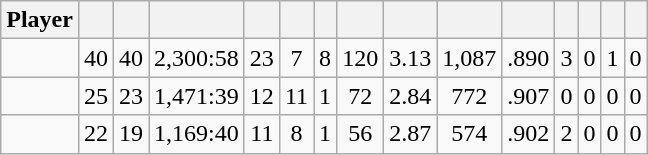<table class="wikitable sortable" style="text-align:center;">
<tr>
<th>Player</th>
<th></th>
<th></th>
<th></th>
<th></th>
<th></th>
<th></th>
<th></th>
<th></th>
<th></th>
<th></th>
<th></th>
<th></th>
<th></th>
<th></th>
</tr>
<tr>
<td></td>
<td>40</td>
<td>40</td>
<td>2,300:58</td>
<td>23</td>
<td>7</td>
<td>8</td>
<td>120</td>
<td>3.13</td>
<td>1,087</td>
<td>.890</td>
<td>3</td>
<td>0</td>
<td>1</td>
<td>0</td>
</tr>
<tr>
<td></td>
<td>25</td>
<td>23</td>
<td>1,471:39</td>
<td>12</td>
<td>11</td>
<td>1</td>
<td>72</td>
<td>2.84</td>
<td>772</td>
<td>.907</td>
<td>0</td>
<td>0</td>
<td>0</td>
<td>0</td>
</tr>
<tr>
<td></td>
<td>22</td>
<td>19</td>
<td>1,169:40</td>
<td>11</td>
<td>8</td>
<td>1</td>
<td>56</td>
<td>2.87</td>
<td>574</td>
<td>.902</td>
<td>2</td>
<td>0</td>
<td>0</td>
<td>0</td>
</tr>
</table>
